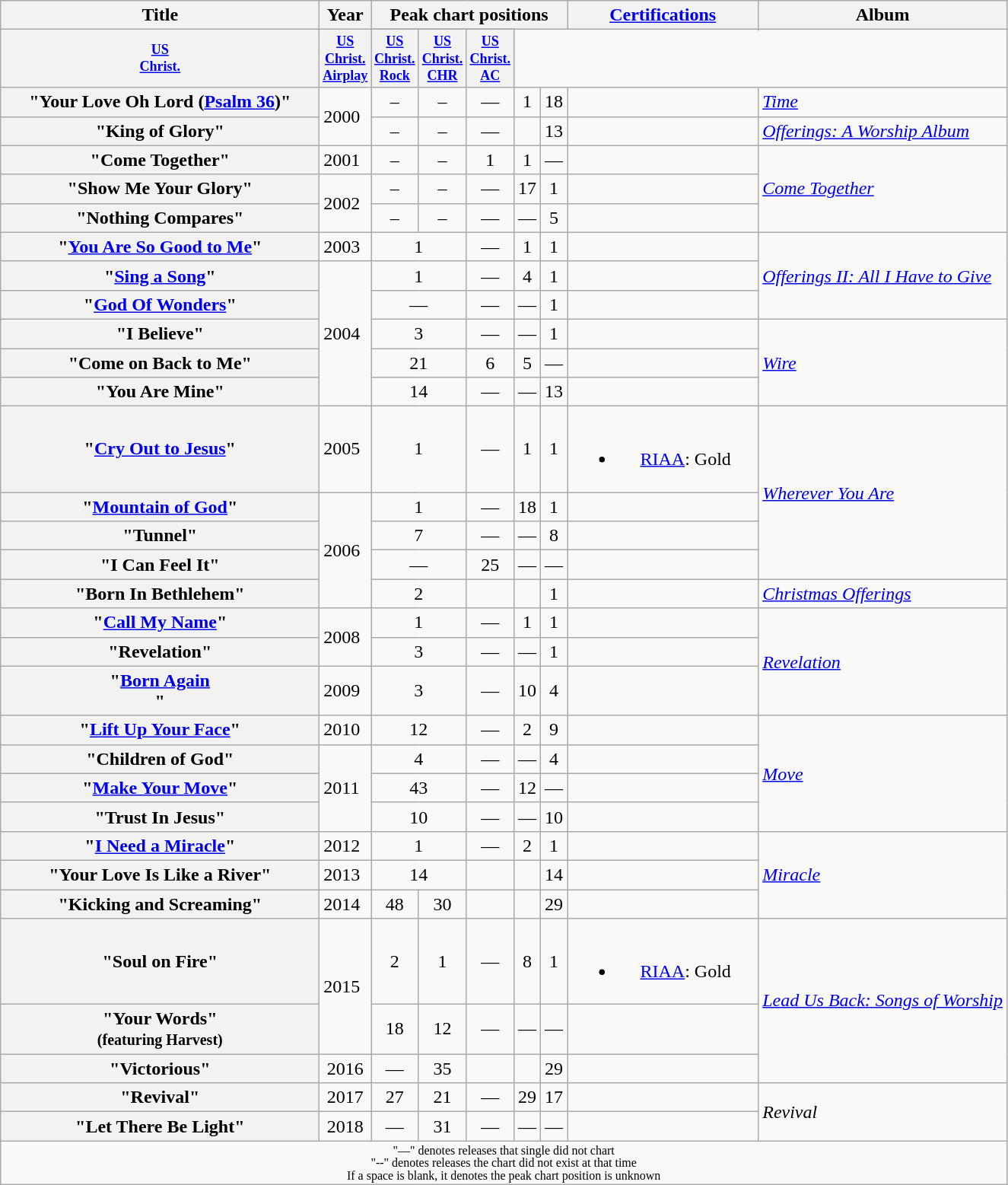<table class="wikitable plainrowheaders" style=text-align:center;>
<tr>
<th scope="col" rowspan="2" style="width:17em;">Title</th>
<th scope="col" rowspan="2">Year</th>
<th scope="col" colspan="5">Peak chart positions</th>
<th scope="col" rowspan="2" style="width:10em;"><a href='#'>Certifications</a></th>
<th scope="col" rowspan="2">Album</th>
</tr>
<tr>
</tr>
<tr style="font-size:smaller;">
<th scope="col" style="width:3em;font-size:90%;"><a href='#'>US<br>Christ.</a><br></th>
<th scope="col" style="width:3em;font-size:90%;"><a href='#'>US<br>Christ.<br>Airplay</a><br></th>
<th scope="col" style="width:3em;font-size:90%;"><a href='#'>US Christ. Rock</a><br></th>
<th scope="col" style="width:3em;font-size:90%;"><a href='#'>US Christ. CHR</a><br></th>
<th scope="col" style="width:3em;font-size:90%;"><a href='#'>US<br>Christ.<br>AC</a><br></th>
</tr>
<tr>
<th scope="row">"Your Love Oh Lord (<a href='#'>Psalm 36</a>)"</th>
<td rowspan="2" style="text-align:left;">2000</td>
<td>–</td>
<td>–</td>
<td>—</td>
<td>1</td>
<td>18</td>
<td></td>
<td rowspan="1" style="text-align:left"><em><a href='#'>Time</a></em></td>
</tr>
<tr>
<th scope="row">"King of Glory"</th>
<td>–</td>
<td>–</td>
<td>—</td>
<td></td>
<td>13</td>
<td></td>
<td style="text-align:left;"><em><a href='#'>Offerings: A Worship Album</a></em></td>
</tr>
<tr>
<th scope="row">"Come Together"</th>
<td style="text-align:left;">2001</td>
<td>–</td>
<td>–</td>
<td>1</td>
<td>1</td>
<td>—</td>
<td></td>
<td rowspan="3" style="text-align:left"><em><a href='#'>Come Together</a></em></td>
</tr>
<tr>
<th scope="row">"Show Me Your Glory"</th>
<td rowspan="2" style="text-align:left;">2002</td>
<td>–</td>
<td>–</td>
<td>—</td>
<td>17</td>
<td>1</td>
<td></td>
</tr>
<tr>
<th scope="row">"Nothing Compares"</th>
<td>–</td>
<td>–</td>
<td>—</td>
<td>—</td>
<td>5</td>
<td></td>
</tr>
<tr>
<th scope="row">"<a href='#'>You Are So Good to Me</a>"</th>
<td style="text-align:left;">2003</td>
<td colspan="2">1</td>
<td>—</td>
<td>1</td>
<td>1</td>
<td></td>
<td rowspan="3" style="text-align:left"><em><a href='#'>Offerings II: All I Have to Give</a></em></td>
</tr>
<tr>
<th scope="row">"<a href='#'>Sing a Song</a>"</th>
<td rowspan="5" style="text-align:left;">2004</td>
<td colspan="2">1</td>
<td>—</td>
<td>4</td>
<td>1</td>
<td></td>
</tr>
<tr>
<th scope="row">"<a href='#'>God Of Wonders</a>"</th>
<td colspan="2">—</td>
<td>—</td>
<td>—</td>
<td>1</td>
<td></td>
</tr>
<tr>
<th scope="row">"I Believe"</th>
<td colspan="2">3</td>
<td>—</td>
<td>—</td>
<td>1</td>
<td></td>
<td rowspan="3" style="text-align:left"><em><a href='#'>Wire</a></em></td>
</tr>
<tr>
<th scope="row">"Come on Back to Me"</th>
<td colspan="2">21</td>
<td>6</td>
<td>5</td>
<td>—</td>
<td></td>
</tr>
<tr>
<th scope="row">"You Are Mine"</th>
<td colspan="2">14</td>
<td>—</td>
<td>—</td>
<td>13</td>
<td></td>
</tr>
<tr>
<th scope="row">"<a href='#'>Cry Out to Jesus</a>"</th>
<td style="text-align:left;">2005</td>
<td colspan="2">1</td>
<td>—</td>
<td>1</td>
<td>1</td>
<td><br><ul><li><a href='#'>RIAA</a>: Gold</li></ul></td>
<td rowspan="4" style="text-align:left"><em><a href='#'>Wherever You Are</a></em></td>
</tr>
<tr>
<th scope="row">"<a href='#'>Mountain of God</a>"</th>
<td rowspan="4" style="text-align:left;">2006</td>
<td colspan="2">1</td>
<td>—</td>
<td>18</td>
<td>1</td>
<td></td>
</tr>
<tr>
<th scope="row">"Tunnel"</th>
<td colspan="2">7</td>
<td>—</td>
<td>—</td>
<td>8</td>
<td></td>
</tr>
<tr>
<th scope="row">"I Can Feel It"</th>
<td colspan="2">—</td>
<td>25</td>
<td>—</td>
<td>—</td>
<td></td>
</tr>
<tr>
<th scope="row">"Born In Bethlehem"</th>
<td colspan="2">2</td>
<td></td>
<td></td>
<td>1</td>
<td></td>
<td align="left"><em><a href='#'>Christmas Offerings</a></em></td>
</tr>
<tr>
<th scope="row">"<a href='#'>Call My Name</a>"</th>
<td rowspan="2" style="text-align:left;">2008</td>
<td colspan="2">1</td>
<td>—</td>
<td>1</td>
<td>1</td>
<td></td>
<td rowspan="3" style="text-align:left"><em><a href='#'>Revelation</a></em></td>
</tr>
<tr>
<th scope="row">"Revelation"</th>
<td colspan="2">3</td>
<td>—</td>
<td>—</td>
<td>1</td>
<td></td>
</tr>
<tr>
<th scope="row">"<a href='#'>Born Again</a><br>"</th>
<td style="text-align:left;">2009</td>
<td colspan="2">3</td>
<td>—</td>
<td>10</td>
<td>4</td>
<td></td>
</tr>
<tr>
<th scope="row">"<a href='#'>Lift Up Your Face</a>"<br></th>
<td style="text-align:left;">2010</td>
<td colspan="2">12</td>
<td>—</td>
<td>2</td>
<td>9</td>
<td></td>
<td rowspan="4" style="text-align:left"><em><a href='#'>Move</a></em></td>
</tr>
<tr>
<th scope="row">"Children of God"</th>
<td rowspan="3" style="text-align:left;">2011</td>
<td colspan="2">4</td>
<td>—</td>
<td>—</td>
<td>4</td>
<td></td>
</tr>
<tr>
<th scope="row">"<a href='#'>Make Your Move</a>"</th>
<td colspan="2">43</td>
<td>—</td>
<td>12</td>
<td>—</td>
<td></td>
</tr>
<tr>
<th scope="row">"Trust In Jesus"</th>
<td colspan="2">10</td>
<td>—</td>
<td>—</td>
<td>10</td>
<td></td>
</tr>
<tr>
<th scope="row">"<a href='#'>I Need a Miracle</a>"</th>
<td rowspan="1" style="text-align:left;">2012</td>
<td colspan="2">1</td>
<td>—</td>
<td>2</td>
<td>1</td>
<td></td>
<td rowspan="3" style="text-align:left"><em><a href='#'>Miracle</a></em></td>
</tr>
<tr>
<th scope="row">"Your Love Is Like a River"</th>
<td rowspan="1" style="text-align:left;">2013</td>
<td colspan="2">14</td>
<td></td>
<td></td>
<td>14</td>
<td></td>
</tr>
<tr>
<th scope="row">"Kicking and Screaming"</th>
<td rowspan="1" style="text-align:left;">2014</td>
<td>48</td>
<td>30</td>
<td></td>
<td></td>
<td>29</td>
<td></td>
</tr>
<tr>
<th scope="row">"Soul on Fire"<br></th>
<td rowspan="2" style="text-align:left;">2015</td>
<td>2</td>
<td>1</td>
<td>—</td>
<td>8</td>
<td>1</td>
<td><br><ul><li><a href='#'>RIAA</a>: Gold</li></ul></td>
<td rowspan="3" style="text-align:left;"><em><a href='#'>Lead Us Back: Songs of Worship</a></em></td>
</tr>
<tr>
<th scope="row">"Your Words"<br><small>(featuring Harvest)</small></th>
<td>18</td>
<td>12</td>
<td>—</td>
<td>—</td>
<td>—</td>
<td></td>
</tr>
<tr>
<th scope="row">"Victorious"</th>
<td>2016</td>
<td>—</td>
<td>35</td>
<td></td>
<td></td>
<td>29</td>
<td></td>
</tr>
<tr>
<th scope="row">"Revival"</th>
<td>2017</td>
<td>27</td>
<td>21</td>
<td>—</td>
<td>29</td>
<td>17</td>
<td></td>
<td rowspan="2" style="text-align:left;"><em>Revival</em></td>
</tr>
<tr>
<th scope="row">"Let There Be Light"</th>
<td>2018</td>
<td>—</td>
<td>31</td>
<td>—</td>
<td>—</td>
<td>—</td>
<td></td>
</tr>
<tr>
<td colspan="9" style="font-size:8pt">"—" denotes releases that single did not chart<br>"--" denotes releases the chart did not exist at that time<br>If a space is blank, it denotes the peak chart position is unknown</td>
</tr>
</table>
